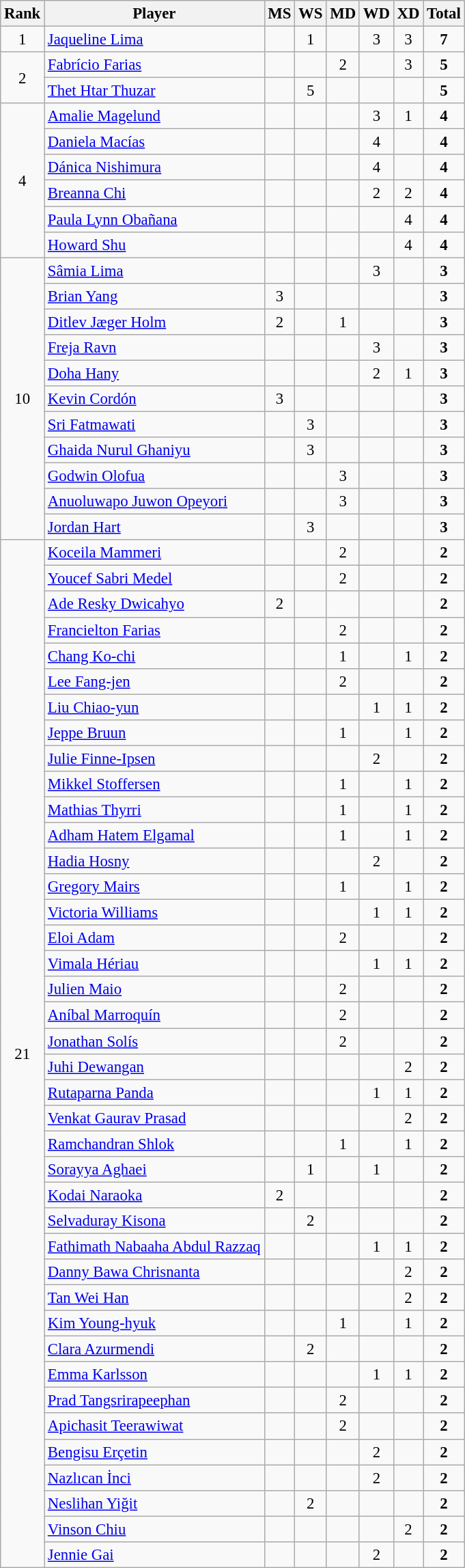<table class=wikitable style="font-size:95%; text-align:center">
<tr>
<th>Rank</th>
<th>Player</th>
<th>MS</th>
<th>WS</th>
<th>MD</th>
<th>WD</th>
<th>XD</th>
<th>Total</th>
</tr>
<tr>
<td>1</td>
<td align="left"> <a href='#'>Jaqueline Lima</a></td>
<td></td>
<td>1</td>
<td></td>
<td>3</td>
<td>3</td>
<td><strong>7</strong></td>
</tr>
<tr>
<td rowspan="2">2</td>
<td align="left"> <a href='#'>Fabrício Farias</a></td>
<td></td>
<td></td>
<td>2</td>
<td></td>
<td>3</td>
<td><strong>5</strong></td>
</tr>
<tr>
<td align="left"> <a href='#'>Thet Htar Thuzar</a></td>
<td></td>
<td>5</td>
<td></td>
<td></td>
<td></td>
<td><strong>5</strong></td>
</tr>
<tr>
<td rowspan="6">4</td>
<td align="left"> <a href='#'>Amalie Magelund</a></td>
<td></td>
<td></td>
<td></td>
<td>3</td>
<td>1</td>
<td><strong>4</strong></td>
</tr>
<tr>
<td align="left"> <a href='#'>Daniela Macías</a></td>
<td></td>
<td></td>
<td></td>
<td>4</td>
<td></td>
<td><strong>4</strong></td>
</tr>
<tr>
<td align="left"> <a href='#'>Dánica Nishimura</a></td>
<td></td>
<td></td>
<td></td>
<td>4</td>
<td></td>
<td><strong>4</strong></td>
</tr>
<tr>
<td align="left"> <a href='#'>Breanna Chi</a></td>
<td></td>
<td></td>
<td></td>
<td>2</td>
<td>2</td>
<td><strong>4</strong></td>
</tr>
<tr>
<td align="left"> <a href='#'>Paula Lynn Obañana</a></td>
<td></td>
<td></td>
<td></td>
<td></td>
<td>4</td>
<td><strong>4</strong></td>
</tr>
<tr>
<td align="left"> <a href='#'>Howard Shu</a></td>
<td></td>
<td></td>
<td></td>
<td></td>
<td>4</td>
<td><strong>4</strong></td>
</tr>
<tr>
<td rowspan="11">10</td>
<td align="left"> <a href='#'>Sâmia Lima</a></td>
<td></td>
<td></td>
<td></td>
<td>3</td>
<td></td>
<td><strong>3</strong></td>
</tr>
<tr>
<td align="left"> <a href='#'>Brian Yang</a></td>
<td>3</td>
<td></td>
<td></td>
<td></td>
<td></td>
<td><strong>3</strong></td>
</tr>
<tr>
<td align="left"> <a href='#'>Ditlev Jæger Holm</a></td>
<td>2</td>
<td></td>
<td>1</td>
<td></td>
<td></td>
<td><strong>3</strong></td>
</tr>
<tr>
<td align="left"> <a href='#'>Freja Ravn</a></td>
<td></td>
<td></td>
<td></td>
<td>3</td>
<td></td>
<td><strong>3</strong></td>
</tr>
<tr>
<td align="left"> <a href='#'>Doha Hany</a></td>
<td></td>
<td></td>
<td></td>
<td>2</td>
<td>1</td>
<td><strong>3</strong></td>
</tr>
<tr>
<td align="left"> <a href='#'>Kevin Cordón</a></td>
<td>3</td>
<td></td>
<td></td>
<td></td>
<td></td>
<td><strong>3</strong></td>
</tr>
<tr>
<td align="left"> <a href='#'>Sri Fatmawati</a></td>
<td></td>
<td>3</td>
<td></td>
<td></td>
<td></td>
<td><strong>3</strong></td>
</tr>
<tr>
<td align="left"> <a href='#'>Ghaida Nurul Ghaniyu</a></td>
<td></td>
<td>3</td>
<td></td>
<td></td>
<td></td>
<td><strong>3</strong></td>
</tr>
<tr>
<td align="left"> <a href='#'>Godwin Olofua</a></td>
<td></td>
<td></td>
<td>3</td>
<td></td>
<td></td>
<td><strong>3</strong></td>
</tr>
<tr>
<td align="left"> <a href='#'>Anuoluwapo Juwon Opeyori</a></td>
<td></td>
<td></td>
<td>3</td>
<td></td>
<td></td>
<td><strong>3</strong></td>
</tr>
<tr>
<td align="left"> <a href='#'>Jordan Hart</a></td>
<td></td>
<td>3</td>
<td></td>
<td></td>
<td></td>
<td><strong>3</strong></td>
</tr>
<tr>
<td rowspan="40">21</td>
<td align="left"> <a href='#'>Koceila Mammeri</a></td>
<td></td>
<td></td>
<td>2</td>
<td></td>
<td></td>
<td><strong>2</strong></td>
</tr>
<tr>
<td align="left"> <a href='#'>Youcef Sabri Medel</a></td>
<td></td>
<td></td>
<td>2</td>
<td></td>
<td></td>
<td><strong>2</strong></td>
</tr>
<tr>
<td align="left"> <a href='#'>Ade Resky Dwicahyo</a></td>
<td>2</td>
<td></td>
<td></td>
<td></td>
<td></td>
<td><strong>2</strong></td>
</tr>
<tr>
<td align="left"> <a href='#'>Francielton Farias</a></td>
<td></td>
<td></td>
<td>2</td>
<td></td>
<td></td>
<td><strong>2</strong></td>
</tr>
<tr>
<td align="left"> <a href='#'>Chang Ko-chi</a></td>
<td></td>
<td></td>
<td>1</td>
<td></td>
<td>1</td>
<td><strong>2</strong></td>
</tr>
<tr>
<td align="left"> <a href='#'>Lee Fang-jen</a></td>
<td></td>
<td></td>
<td>2</td>
<td></td>
<td></td>
<td><strong>2</strong></td>
</tr>
<tr>
<td align="left"> <a href='#'>Liu Chiao-yun</a></td>
<td></td>
<td></td>
<td></td>
<td>1</td>
<td>1</td>
<td><strong>2</strong></td>
</tr>
<tr>
<td align="left"> <a href='#'>Jeppe Bruun</a></td>
<td></td>
<td></td>
<td>1</td>
<td></td>
<td>1</td>
<td><strong>2</strong></td>
</tr>
<tr>
<td align="left"> <a href='#'>Julie Finne-Ipsen</a></td>
<td></td>
<td></td>
<td></td>
<td>2</td>
<td></td>
<td><strong>2</strong></td>
</tr>
<tr>
<td align="left"> <a href='#'>Mikkel Stoffersen</a></td>
<td></td>
<td></td>
<td>1</td>
<td></td>
<td>1</td>
<td><strong>2</strong></td>
</tr>
<tr>
<td align="left"> <a href='#'>Mathias Thyrri</a></td>
<td></td>
<td></td>
<td>1</td>
<td></td>
<td>1</td>
<td><strong>2</strong></td>
</tr>
<tr>
<td align="left"> <a href='#'>Adham Hatem Elgamal</a></td>
<td></td>
<td></td>
<td>1</td>
<td></td>
<td>1</td>
<td><strong>2</strong></td>
</tr>
<tr>
<td align="left"> <a href='#'>Hadia Hosny</a></td>
<td></td>
<td></td>
<td></td>
<td>2</td>
<td></td>
<td><strong>2</strong></td>
</tr>
<tr>
<td align="left"> <a href='#'>Gregory Mairs</a></td>
<td></td>
<td></td>
<td>1</td>
<td></td>
<td>1</td>
<td><strong>2</strong></td>
</tr>
<tr>
<td align="left"> <a href='#'>Victoria Williams</a></td>
<td></td>
<td></td>
<td></td>
<td>1</td>
<td>1</td>
<td><strong>2</strong></td>
</tr>
<tr>
<td align="left"> <a href='#'>Eloi Adam</a></td>
<td></td>
<td></td>
<td>2</td>
<td></td>
<td></td>
<td><strong>2</strong></td>
</tr>
<tr>
<td align="left"> <a href='#'>Vimala Hériau</a></td>
<td></td>
<td></td>
<td></td>
<td>1</td>
<td>1</td>
<td><strong>2</strong></td>
</tr>
<tr>
<td align="left"> <a href='#'>Julien Maio</a></td>
<td></td>
<td></td>
<td>2</td>
<td></td>
<td></td>
<td><strong>2</strong></td>
</tr>
<tr>
<td align="left"> <a href='#'>Aníbal Marroquín</a></td>
<td></td>
<td></td>
<td>2</td>
<td></td>
<td></td>
<td><strong>2</strong></td>
</tr>
<tr>
<td align="left"> <a href='#'>Jonathan Solís</a></td>
<td></td>
<td></td>
<td>2</td>
<td></td>
<td></td>
<td><strong>2</strong></td>
</tr>
<tr>
<td align="left"> <a href='#'>Juhi Dewangan</a></td>
<td></td>
<td></td>
<td></td>
<td></td>
<td>2</td>
<td><strong>2</strong></td>
</tr>
<tr>
<td align="left"> <a href='#'>Rutaparna Panda</a></td>
<td></td>
<td></td>
<td></td>
<td>1</td>
<td>1</td>
<td><strong>2</strong></td>
</tr>
<tr>
<td align="left"> <a href='#'>Venkat Gaurav Prasad</a></td>
<td></td>
<td></td>
<td></td>
<td></td>
<td>2</td>
<td><strong>2</strong></td>
</tr>
<tr>
<td align="left"> <a href='#'>Ramchandran Shlok</a></td>
<td></td>
<td></td>
<td>1</td>
<td></td>
<td>1</td>
<td><strong>2</strong></td>
</tr>
<tr>
<td align="left"> <a href='#'>Sorayya Aghaei</a></td>
<td></td>
<td>1</td>
<td></td>
<td>1</td>
<td></td>
<td><strong>2</strong></td>
</tr>
<tr>
<td align="left"> <a href='#'>Kodai Naraoka</a></td>
<td>2</td>
<td></td>
<td></td>
<td></td>
<td></td>
<td><strong>2</strong></td>
</tr>
<tr>
<td align="left"> <a href='#'>Selvaduray Kisona</a></td>
<td></td>
<td>2</td>
<td></td>
<td></td>
<td></td>
<td><strong>2</strong></td>
</tr>
<tr>
<td align="left"> <a href='#'>Fathimath Nabaaha Abdul Razzaq</a></td>
<td></td>
<td></td>
<td></td>
<td>1</td>
<td>1</td>
<td><strong>2</strong></td>
</tr>
<tr>
<td align="left"> <a href='#'>Danny Bawa Chrisnanta</a></td>
<td></td>
<td></td>
<td></td>
<td></td>
<td>2</td>
<td><strong>2</strong></td>
</tr>
<tr>
<td align="left"> <a href='#'>Tan Wei Han</a></td>
<td></td>
<td></td>
<td></td>
<td></td>
<td>2</td>
<td><strong>2</strong></td>
</tr>
<tr>
<td align="left"> <a href='#'>Kim Young-hyuk</a></td>
<td></td>
<td></td>
<td>1</td>
<td></td>
<td>1</td>
<td><strong>2</strong></td>
</tr>
<tr>
<td align="left"> <a href='#'>Clara Azurmendi</a></td>
<td></td>
<td>2</td>
<td></td>
<td></td>
<td></td>
<td><strong>2</strong></td>
</tr>
<tr>
<td align="left"> <a href='#'>Emma Karlsson</a></td>
<td></td>
<td></td>
<td></td>
<td>1</td>
<td>1</td>
<td><strong>2</strong></td>
</tr>
<tr>
<td align="left"> <a href='#'>Prad Tangsrirapeephan</a></td>
<td></td>
<td></td>
<td>2</td>
<td></td>
<td></td>
<td><strong>2</strong></td>
</tr>
<tr>
<td align="left"> <a href='#'>Apichasit Teerawiwat</a></td>
<td></td>
<td></td>
<td>2</td>
<td></td>
<td></td>
<td><strong>2</strong></td>
</tr>
<tr>
<td align="left"> <a href='#'>Bengisu Erçetin</a></td>
<td></td>
<td></td>
<td></td>
<td>2</td>
<td></td>
<td><strong>2</strong></td>
</tr>
<tr>
<td align="left"> <a href='#'>Nazlıcan İnci</a></td>
<td></td>
<td></td>
<td></td>
<td>2</td>
<td></td>
<td><strong>2</strong></td>
</tr>
<tr>
<td align="left"> <a href='#'>Neslihan Yiğit</a></td>
<td></td>
<td>2</td>
<td></td>
<td></td>
<td></td>
<td><strong>2</strong></td>
</tr>
<tr>
<td align="left"> <a href='#'>Vinson Chiu</a></td>
<td></td>
<td></td>
<td></td>
<td></td>
<td>2</td>
<td><strong>2</strong></td>
</tr>
<tr>
<td align="left"> <a href='#'>Jennie Gai</a></td>
<td></td>
<td></td>
<td></td>
<td>2</td>
<td></td>
<td><strong>2</strong></td>
</tr>
</table>
